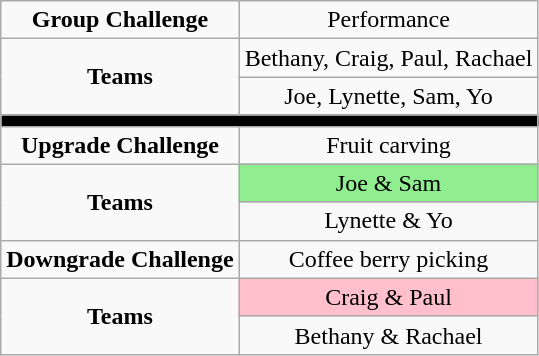<table class="wikitable" style="text-align:center;">
<tr>
<td><strong>Group Challenge</strong></td>
<td>Performance</td>
</tr>
<tr>
<td rowspan="2"><strong>Teams</strong></td>
<td>Bethany, Craig, Paul, Rachael</td>
</tr>
<tr>
<td>Joe, Lynette, Sam, Yo</td>
</tr>
<tr>
<td colspan="2" style="background:black;"></td>
</tr>
<tr>
<td><strong>Upgrade Challenge</strong></td>
<td>Fruit carving</td>
</tr>
<tr>
<td rowspan="2"><strong>Teams</strong></td>
<td style="background:lightgreen;">Joe & Sam</td>
</tr>
<tr>
<td>Lynette & Yo</td>
</tr>
<tr>
<td><strong>Downgrade Challenge</strong></td>
<td>Coffee berry picking</td>
</tr>
<tr>
<td rowspan="2"><strong>Teams</strong></td>
<td style="background:pink;">Craig & Paul</td>
</tr>
<tr>
<td>Bethany & Rachael</td>
</tr>
</table>
